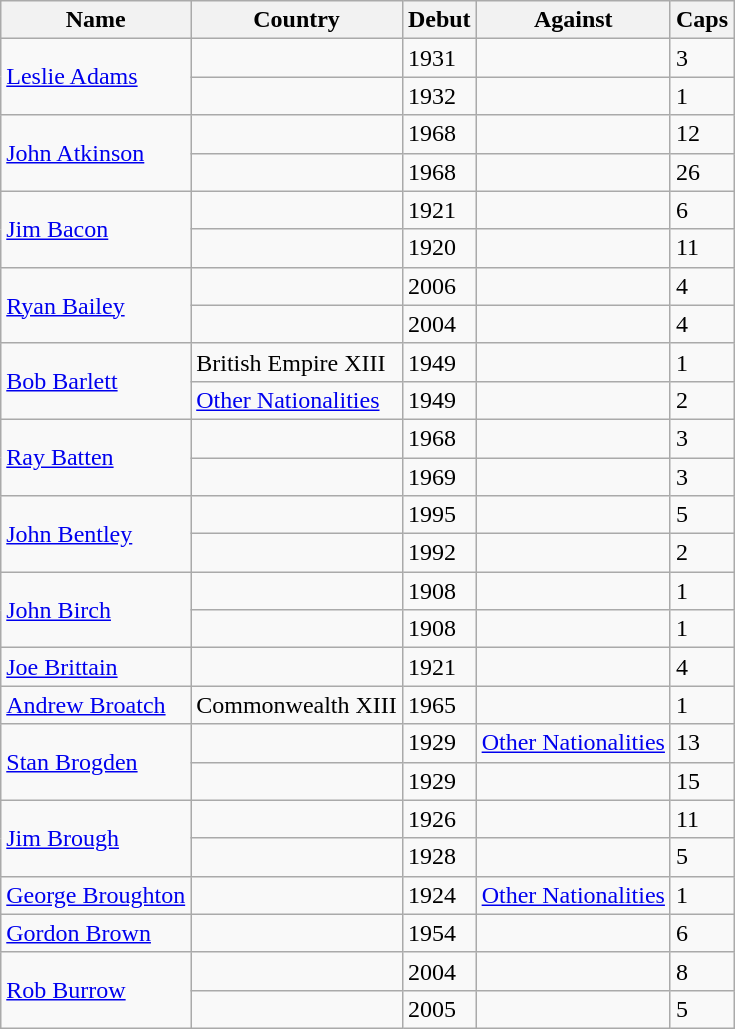<table class="wikitable">
<tr>
<th>Name</th>
<th>Country</th>
<th>Debut</th>
<th>Against</th>
<th>Caps</th>
</tr>
<tr>
<td rowspan=2><a href='#'>Leslie Adams</a></td>
<td></td>
<td>1931</td>
<td></td>
<td>3</td>
</tr>
<tr>
<td></td>
<td>1932</td>
<td></td>
<td>1</td>
</tr>
<tr>
<td rowspan=2><a href='#'>John Atkinson</a></td>
<td></td>
<td>1968</td>
<td></td>
<td>12</td>
</tr>
<tr>
<td></td>
<td>1968</td>
<td></td>
<td>26</td>
</tr>
<tr>
<td rowspan=2><a href='#'>Jim Bacon</a></td>
<td></td>
<td>1921</td>
<td></td>
<td>6</td>
</tr>
<tr>
<td></td>
<td>1920</td>
<td></td>
<td>11</td>
</tr>
<tr>
<td rowspan=2><a href='#'>Ryan Bailey</a></td>
<td></td>
<td>2006</td>
<td></td>
<td>4</td>
</tr>
<tr>
<td></td>
<td>2004</td>
<td></td>
<td>4</td>
</tr>
<tr>
<td rowspan=2><a href='#'>Bob Barlett</a></td>
<td> British Empire XIII</td>
<td>1949</td>
<td></td>
<td>1</td>
</tr>
<tr>
<td><a href='#'>Other Nationalities</a></td>
<td>1949</td>
<td></td>
<td>2</td>
</tr>
<tr>
<td rowspan=2><a href='#'>Ray Batten</a></td>
<td></td>
<td>1968</td>
<td></td>
<td>3</td>
</tr>
<tr>
<td></td>
<td>1969</td>
<td></td>
<td>3</td>
</tr>
<tr>
<td rowspan=2><a href='#'>John Bentley</a></td>
<td></td>
<td>1995</td>
<td></td>
<td>5</td>
</tr>
<tr>
<td></td>
<td>1992</td>
<td></td>
<td>2</td>
</tr>
<tr>
<td rowspan=2><a href='#'>John Birch</a></td>
<td></td>
<td>1908</td>
<td></td>
<td>1</td>
</tr>
<tr>
<td></td>
<td>1908</td>
<td></td>
<td>1</td>
</tr>
<tr>
<td><a href='#'>Joe Brittain</a></td>
<td></td>
<td>1921</td>
<td></td>
<td>4</td>
</tr>
<tr>
<td><a href='#'>Andrew Broatch</a></td>
<td>Commonwealth XIII</td>
<td>1965</td>
<td></td>
<td>1</td>
</tr>
<tr>
<td rowspan=2><a href='#'>Stan Brogden</a></td>
<td></td>
<td>1929</td>
<td><a href='#'>Other Nationalities</a></td>
<td>13</td>
</tr>
<tr>
<td></td>
<td>1929</td>
<td></td>
<td>15</td>
</tr>
<tr>
<td rowspan=2><a href='#'>Jim Brough</a></td>
<td></td>
<td>1926</td>
<td></td>
<td>11</td>
</tr>
<tr>
<td></td>
<td>1928</td>
<td></td>
<td>5</td>
</tr>
<tr>
<td><a href='#'>George Broughton</a></td>
<td></td>
<td>1924</td>
<td><a href='#'>Other Nationalities</a></td>
<td>1</td>
</tr>
<tr>
<td><a href='#'>Gordon Brown</a></td>
<td></td>
<td>1954</td>
<td></td>
<td>6</td>
</tr>
<tr>
<td rowspan=2><a href='#'>Rob Burrow</a></td>
<td></td>
<td>2004</td>
<td></td>
<td>8</td>
</tr>
<tr>
<td></td>
<td>2005</td>
<td></td>
<td>5</td>
</tr>
</table>
